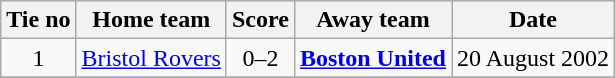<table class="wikitable" style="text-align: center">
<tr>
<th>Tie no</th>
<th>Home team</th>
<th>Score</th>
<th>Away team</th>
<th>Date</th>
</tr>
<tr>
<td>1</td>
<td><a href='#'>Bristol Rovers</a></td>
<td>0–2</td>
<td><strong><a href='#'>Boston United</a></strong></td>
<td>20 August 2002</td>
</tr>
<tr>
</tr>
</table>
